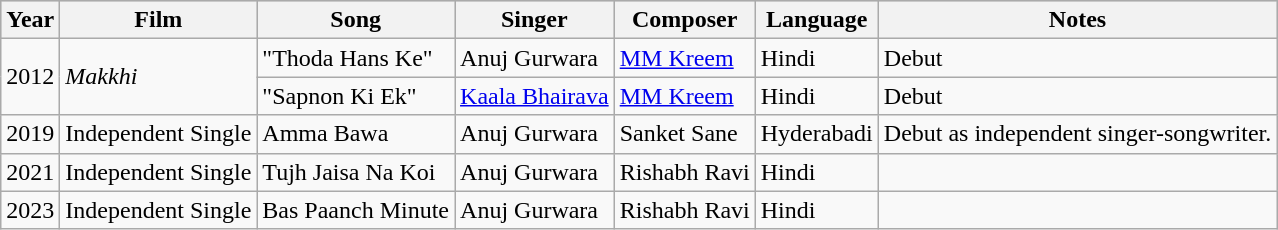<table class="wikitable">
<tr style="background:#ccc; text-align:center;">
<th>Year</th>
<th>Film</th>
<th>Song</th>
<th>Singer</th>
<th>Composer</th>
<th>Language</th>
<th>Notes</th>
</tr>
<tr>
<td rowspan="2">2012</td>
<td rowspan="2"><em>Makkhi</em></td>
<td>"Thoda Hans Ke"</td>
<td>Anuj Gurwara</td>
<td><a href='#'>MM Kreem</a></td>
<td>Hindi</td>
<td>Debut</td>
</tr>
<tr>
<td>"Sapnon Ki Ek"</td>
<td><a href='#'>Kaala Bhairava</a></td>
<td><a href='#'>MM Kreem</a></td>
<td>Hindi</td>
<td>Debut</td>
</tr>
<tr>
<td>2019</td>
<td>Independent Single</td>
<td>Amma Bawa</td>
<td>Anuj Gurwara</td>
<td>Sanket Sane</td>
<td>Hyderabadi</td>
<td>Debut as independent singer-songwriter.</td>
</tr>
<tr>
<td>2021</td>
<td>Independent Single</td>
<td>Tujh Jaisa Na Koi</td>
<td>Anuj Gurwara</td>
<td>Rishabh Ravi</td>
<td>Hindi</td>
</tr>
<tr>
<td>2023</td>
<td>Independent Single</td>
<td>Bas Paanch Minute</td>
<td>Anuj Gurwara</td>
<td>Rishabh Ravi</td>
<td>Hindi</td>
<td></td>
</tr>
</table>
